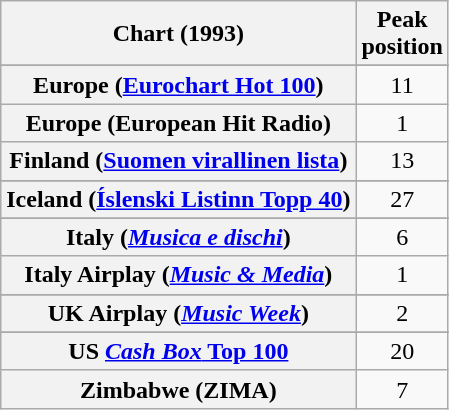<table class="wikitable sortable plainrowheaders" style="text-align:center">
<tr>
<th>Chart (1993)</th>
<th>Peak<br>position</th>
</tr>
<tr>
</tr>
<tr>
</tr>
<tr>
</tr>
<tr>
</tr>
<tr>
</tr>
<tr>
<th scope="row">Europe (<a href='#'>Eurochart Hot 100</a>)</th>
<td>11</td>
</tr>
<tr>
<th scope="row">Europe (European Hit Radio)</th>
<td>1</td>
</tr>
<tr>
<th scope="row">Finland (<a href='#'>Suomen virallinen lista</a>)</th>
<td>13</td>
</tr>
<tr>
</tr>
<tr>
</tr>
<tr>
<th scope="row">Iceland (<a href='#'>Íslenski Listinn Topp 40</a>)</th>
<td>27</td>
</tr>
<tr>
</tr>
<tr>
<th scope="row">Italy (<em><a href='#'>Musica e dischi</a></em>)</th>
<td>6</td>
</tr>
<tr>
<th scope="row">Italy Airplay (<em><a href='#'>Music & Media</a></em>)</th>
<td>1</td>
</tr>
<tr>
</tr>
<tr>
</tr>
<tr>
</tr>
<tr>
</tr>
<tr>
</tr>
<tr>
<th scope="row">UK Airplay (<em><a href='#'>Music Week</a></em>)</th>
<td>2</td>
</tr>
<tr>
</tr>
<tr>
</tr>
<tr>
</tr>
<tr>
</tr>
<tr>
<th scope="row">US <a href='#'><em>Cash Box</em> Top 100</a></th>
<td>20</td>
</tr>
<tr>
<th scope="row">Zimbabwe (ZIMA)</th>
<td>7</td>
</tr>
</table>
